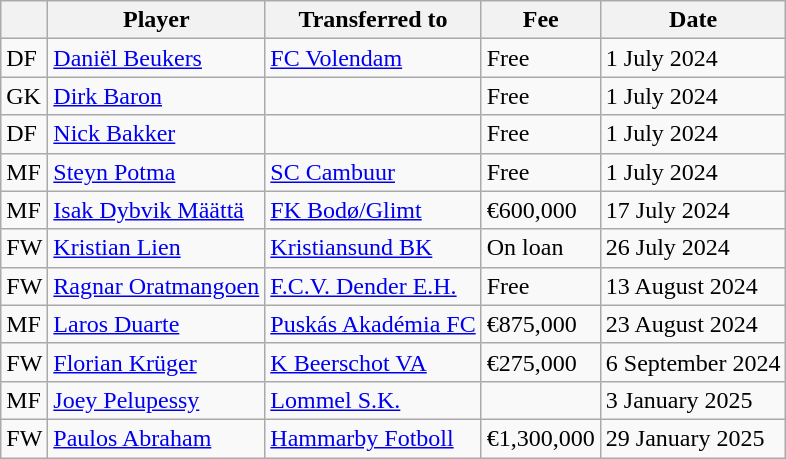<table class="wikitable plainrowheaders sortable">
<tr>
<th></th>
<th scope="col">Player</th>
<th>Transferred to</th>
<th>Fee</th>
<th scope="col">Date</th>
</tr>
<tr>
<td>DF</td>
<td> <a href='#'>Daniël Beukers</a></td>
<td> <a href='#'>FC Volendam</a></td>
<td>Free</td>
<td>1 July 2024</td>
</tr>
<tr>
<td>GK</td>
<td> <a href='#'>Dirk Baron</a></td>
<td></td>
<td>Free</td>
<td>1 July 2024</td>
</tr>
<tr>
<td>DF</td>
<td> <a href='#'>Nick Bakker</a></td>
<td></td>
<td>Free</td>
<td>1 July 2024</td>
</tr>
<tr>
<td>MF</td>
<td> <a href='#'>Steyn Potma</a></td>
<td> <a href='#'>SC Cambuur</a></td>
<td>Free</td>
<td>1 July 2024</td>
</tr>
<tr>
<td>MF</td>
<td> <a href='#'>Isak Dybvik Määttä</a></td>
<td> <a href='#'>FK Bodø/Glimt</a></td>
<td>€600,000</td>
<td>17 July 2024</td>
</tr>
<tr>
<td>FW</td>
<td> <a href='#'>Kristian Lien</a></td>
<td> <a href='#'>Kristiansund BK</a></td>
<td>On loan</td>
<td>26 July 2024</td>
</tr>
<tr>
<td>FW</td>
<td> <a href='#'>Ragnar Oratmangoen</a></td>
<td> <a href='#'>F.C.V. Dender E.H.</a></td>
<td>Free</td>
<td>13 August 2024</td>
</tr>
<tr>
<td>MF</td>
<td> <a href='#'>Laros Duarte</a></td>
<td> <a href='#'>Puskás Akadémia FC</a></td>
<td>€875,000</td>
<td>23 August 2024</td>
</tr>
<tr>
<td>FW</td>
<td> <a href='#'>Florian Krüger</a></td>
<td> <a href='#'>K Beerschot VA</a></td>
<td>€275,000</td>
<td>6 September 2024</td>
</tr>
<tr>
<td>MF</td>
<td> <a href='#'>Joey Pelupessy</a></td>
<td> <a href='#'>Lommel S.K.</a></td>
<td></td>
<td>3 January 2025</td>
</tr>
<tr>
<td>FW</td>
<td> <a href='#'>Paulos Abraham</a></td>
<td> <a href='#'>Hammarby Fotboll</a></td>
<td>€1,300,000</td>
<td>29 January 2025</td>
</tr>
</table>
